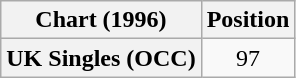<table class="wikitable plainrowheaders" style="text-align:center">
<tr>
<th scope="col">Chart (1996)</th>
<th scope="col">Position</th>
</tr>
<tr>
<th scope="row">UK Singles (OCC)</th>
<td>97</td>
</tr>
</table>
